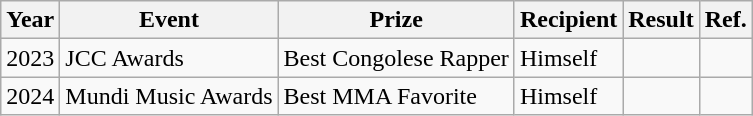<table class="wikitable">
<tr>
<th>Year</th>
<th>Event</th>
<th>Prize</th>
<th>Recipient</th>
<th>Result</th>
<th>Ref.</th>
</tr>
<tr>
<td>2023</td>
<td>JCC Awards</td>
<td>Best Congolese Rapper</td>
<td Himself>Himself</td>
<td></td>
<td></td>
</tr>
<tr>
<td>2024</td>
<td>Mundi Music Awards</td>
<td>Best MMA Favorite</td>
<td>Himself</td>
<td></td>
<td></td>
</tr>
</table>
